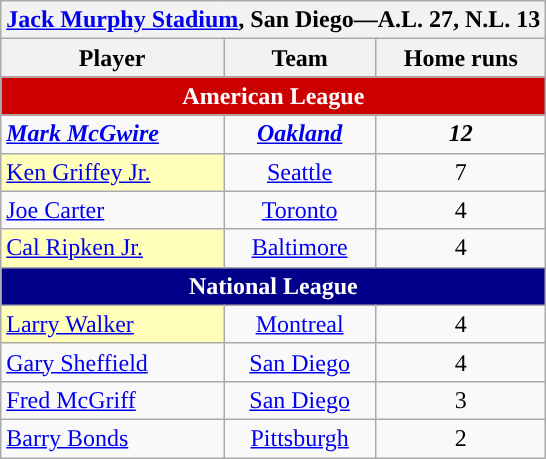<table class="wikitable" style="text-align:right;">
<tr>
<th colspan="3"><a href='#'>Jack Murphy Stadium</a>, San Diego—A.L. 27, N.L. 13</th>
</tr>
<tr>
<th>Player</th>
<th>Team</th>
<th>Home runs</th>
</tr>
<tr>
<th colspan="3" style="text-align:center; background:#CC0001; color:#FFFFFF;">American League</th>
</tr>
<tr>
<td align="left"><strong><em><a href='#'>Mark McGwire</a></em></strong></td>
<td style="text-align:center;"><strong><em><a href='#'>Oakland</a></em></strong></td>
<td style="text-align:center;"><strong><em>12</em></strong></td>
</tr>
<tr>
<td align="left" style="background:#ffb"><a href='#'>Ken Griffey Jr.</a></td>
<td style="text-align:center;"><a href='#'>Seattle</a></td>
<td style="text-align:center;">7</td>
</tr>
<tr>
<td align="left"><a href='#'>Joe Carter</a></td>
<td style="text-align:center;"><a href='#'>Toronto</a></td>
<td style="text-align:center;">4</td>
</tr>
<tr>
<td align="left" style="background:#ffb"><a href='#'>Cal Ripken Jr.</a></td>
<td style="text-align:center;"><a href='#'>Baltimore</a></td>
<td style="text-align:center;">4</td>
</tr>
<tr>
<th colspan="3" style="text-align:center; background:#020088; color:#FFFFFF;">National League</th>
</tr>
<tr>
<td align="left" style="background:#ffb"><a href='#'>Larry Walker</a></td>
<td style="text-align:center;"><a href='#'>Montreal</a></td>
<td style="text-align:center;">4</td>
</tr>
<tr>
<td align="left"><a href='#'>Gary Sheffield</a></td>
<td style="text-align:center;"><a href='#'>San Diego</a></td>
<td style="text-align:center;">4</td>
</tr>
<tr>
<td align="left"><a href='#'>Fred McGriff</a></td>
<td style="text-align:center;"><a href='#'>San Diego</a></td>
<td style="text-align:center;">3</td>
</tr>
<tr>
<td align="left"><a href='#'>Barry Bonds</a></td>
<td style="text-align:center;"><a href='#'>Pittsburgh</a></td>
<td style="text-align:center;">2</td>
</tr>
</table>
